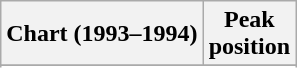<table class="wikitable sortable">
<tr>
<th align="left">Chart (1993–1994)</th>
<th align="center">Peak<br>position</th>
</tr>
<tr>
</tr>
<tr>
</tr>
</table>
